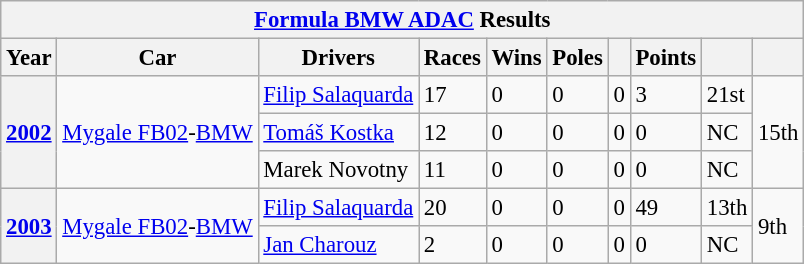<table class="wikitable" style="font-size:95%">
<tr>
<th colspan=10><a href='#'>Formula BMW ADAC</a> Results</th>
</tr>
<tr>
<th>Year</th>
<th>Car</th>
<th>Drivers</th>
<th>Races</th>
<th>Wins</th>
<th>Poles</th>
<th></th>
<th>Points</th>
<th></th>
<th></th>
</tr>
<tr>
<th rowspan=3><a href='#'>2002</a></th>
<td rowspan=3><a href='#'>Mygale FB02</a>-<a href='#'>BMW</a></td>
<td> <a href='#'>Filip Salaquarda</a></td>
<td>17</td>
<td>0</td>
<td>0</td>
<td>0</td>
<td>3</td>
<td>21st</td>
<td rowspan=3>15th</td>
</tr>
<tr>
<td> <a href='#'>Tomáš Kostka</a></td>
<td>12</td>
<td>0</td>
<td>0</td>
<td>0</td>
<td>0</td>
<td>NC</td>
</tr>
<tr>
<td> Marek Novotny</td>
<td>11</td>
<td>0</td>
<td>0</td>
<td>0</td>
<td>0</td>
<td>NC</td>
</tr>
<tr>
<th rowspan=2><a href='#'>2003</a></th>
<td rowspan=2><a href='#'>Mygale FB02</a>-<a href='#'>BMW</a></td>
<td> <a href='#'>Filip Salaquarda</a></td>
<td>20</td>
<td>0</td>
<td>0</td>
<td>0</td>
<td>49</td>
<td>13th</td>
<td rowspan=2>9th</td>
</tr>
<tr>
<td> <a href='#'>Jan Charouz</a></td>
<td>2</td>
<td>0</td>
<td>0</td>
<td>0</td>
<td>0</td>
<td>NC</td>
</tr>
</table>
